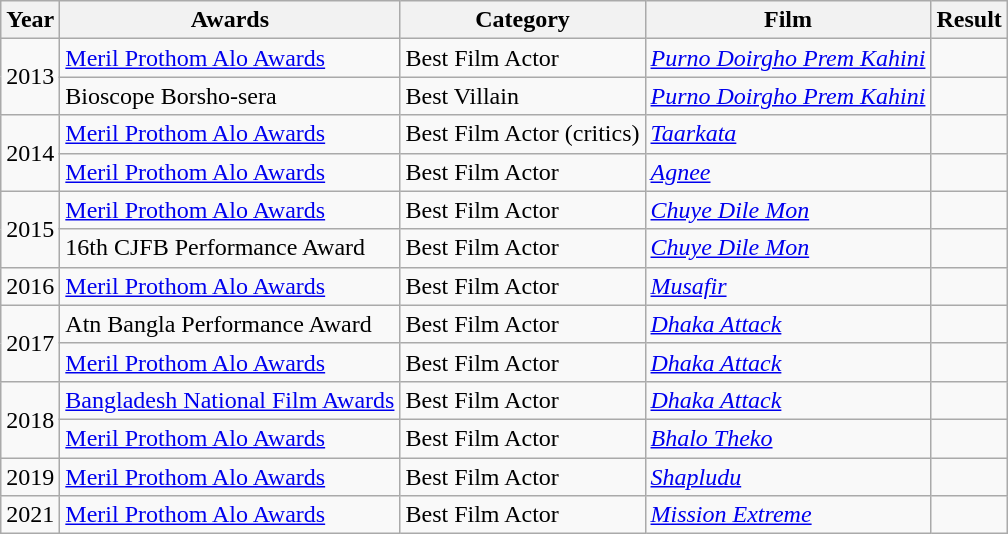<table class="wikitable sortable">
<tr>
<th>Year</th>
<th>Awards</th>
<th>Category</th>
<th>Film</th>
<th>Result</th>
</tr>
<tr>
<td rowspan="2">2013</td>
<td><a href='#'>Meril Prothom Alo Awards</a></td>
<td>Best Film Actor</td>
<td><em><a href='#'>Purno Doirgho Prem Kahini</a></em></td>
<td></td>
</tr>
<tr>
<td>Bioscope Borsho-sera</td>
<td>Best Villain</td>
<td><em><a href='#'>Purno Doirgho Prem Kahini</a></em></td>
<td></td>
</tr>
<tr>
<td rowspan="2">2014</td>
<td><a href='#'>Meril Prothom Alo Awards</a></td>
<td>Best Film Actor (critics)</td>
<td><em><a href='#'>Taarkata</a></em></td>
<td></td>
</tr>
<tr>
<td><a href='#'>Meril Prothom Alo Awards</a></td>
<td>Best Film Actor</td>
<td><em><a href='#'>Agnee</a></em></td>
<td></td>
</tr>
<tr>
<td rowspan="2">2015</td>
<td><a href='#'>Meril Prothom Alo Awards</a></td>
<td>Best Film Actor</td>
<td><em><a href='#'>Chuye Dile Mon</a></em></td>
<td></td>
</tr>
<tr>
<td>16th CJFB Performance Award</td>
<td>Best Film Actor</td>
<td><em><a href='#'>Chuye Dile Mon</a></em></td>
<td></td>
</tr>
<tr>
<td rowspan="1">2016</td>
<td><a href='#'>Meril Prothom Alo Awards</a></td>
<td>Best Film Actor</td>
<td><em><a href='#'>Musafir</a></em></td>
<td></td>
</tr>
<tr>
<td rowspan="2">2017</td>
<td>Atn Bangla Performance Award</td>
<td>Best Film Actor</td>
<td><em><a href='#'>Dhaka Attack</a></em></td>
<td></td>
</tr>
<tr>
<td><a href='#'>Meril Prothom Alo Awards</a></td>
<td>Best Film Actor</td>
<td><em><a href='#'>Dhaka Attack</a></em></td>
<td></td>
</tr>
<tr>
<td rowspan="2">2018</td>
<td><a href='#'>Bangladesh National Film Awards</a></td>
<td>Best Film Actor</td>
<td><em><a href='#'>Dhaka Attack</a></em></td>
<td></td>
</tr>
<tr>
<td><a href='#'>Meril Prothom Alo Awards</a></td>
<td>Best Film Actor</td>
<td><em><a href='#'>Bhalo Theko</a></em></td>
<td></td>
</tr>
<tr>
<td rowspan="1">2019</td>
<td><a href='#'>Meril Prothom Alo Awards</a></td>
<td>Best Film Actor</td>
<td><em><a href='#'>Shapludu</a></em></td>
<td></td>
</tr>
<tr>
<td rowspan="1">2021</td>
<td><a href='#'>Meril Prothom Alo Awards</a></td>
<td>Best Film Actor</td>
<td><em><a href='#'>Mission Extreme</a></em></td>
<td></td>
</tr>
</table>
